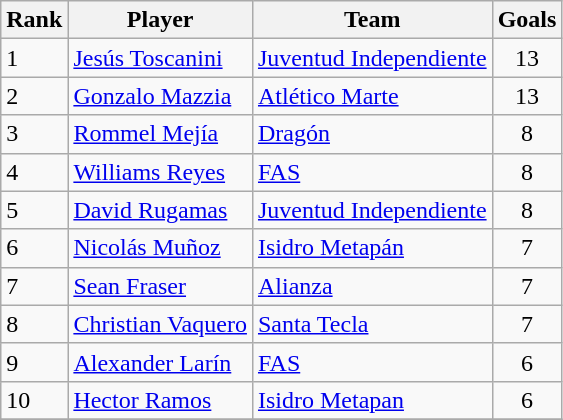<table class="wikitable">
<tr>
<th>Rank</th>
<th>Player</th>
<th>Team</th>
<th>Goals</th>
</tr>
<tr>
<td>1</td>
<td> <a href='#'>Jesús Toscanini</a></td>
<td><a href='#'>Juventud Independiente</a></td>
<td align=center>13</td>
</tr>
<tr>
<td>2</td>
<td> <a href='#'>Gonzalo Mazzia</a></td>
<td><a href='#'>Atlético Marte</a></td>
<td align=center>13</td>
</tr>
<tr>
<td>3</td>
<td> <a href='#'>Rommel Mejía</a></td>
<td><a href='#'>Dragón</a></td>
<td align=center>8</td>
</tr>
<tr>
<td>4</td>
<td> <a href='#'>Williams Reyes</a></td>
<td><a href='#'>FAS</a></td>
<td align=center>8</td>
</tr>
<tr>
<td>5</td>
<td> <a href='#'>David Rugamas</a></td>
<td><a href='#'>Juventud Independiente</a></td>
<td align=center>8</td>
</tr>
<tr>
<td>6</td>
<td> <a href='#'>Nicolás Muñoz</a></td>
<td><a href='#'>Isidro Metapán</a></td>
<td align=center>7</td>
</tr>
<tr>
<td>7</td>
<td> <a href='#'>Sean Fraser</a></td>
<td><a href='#'>Alianza</a></td>
<td align=center>7</td>
</tr>
<tr>
<td>8</td>
<td> <a href='#'>Christian Vaquero</a></td>
<td><a href='#'>Santa Tecla</a></td>
<td align=center>7</td>
</tr>
<tr>
<td>9</td>
<td> <a href='#'>Alexander Larín</a></td>
<td><a href='#'>FAS</a></td>
<td align=center>6</td>
</tr>
<tr>
<td>10</td>
<td> <a href='#'>Hector Ramos</a></td>
<td><a href='#'>Isidro Metapan</a></td>
<td align=center>6</td>
</tr>
<tr>
</tr>
</table>
